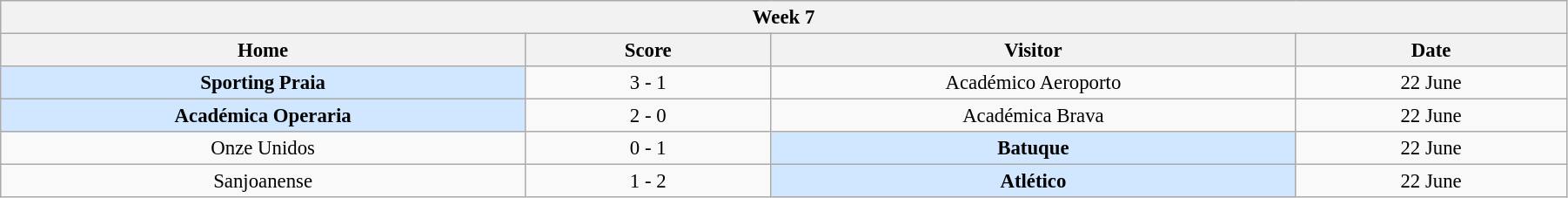<table class="wikitable" style="font-size:95%; text-align: center; width: 95%;">
<tr>
<th colspan="12" style="with: 100%;" align=center>Week 7</th>
</tr>
<tr>
<th width="200">Home</th>
<th width="90">Score</th>
<th width="200">Visitor</th>
<th width="100">Date</th>
</tr>
<tr align=center>
<td bgcolor=#D0E7FF><strong>Sporting Praia</strong></td>
<td>3 - 1</td>
<td>Académico Aeroporto</td>
<td>22 June</td>
</tr>
<tr align=center>
<td bgcolor=#D0E7FF><strong>Académica Operaria</strong></td>
<td>2 - 0</td>
<td>Académica Brava</td>
<td>22 June</td>
</tr>
<tr align=center>
<td>Onze Unidos</td>
<td>0 - 1</td>
<td bgcolor=#D0E7FF><strong>Batuque</strong></td>
<td>22 June</td>
</tr>
<tr align=center>
<td>Sanjoanense</td>
<td>1 - 2</td>
<td bgcolor=#D0E7FF><strong>Atlético</strong></td>
<td>22 June</td>
</tr>
</table>
